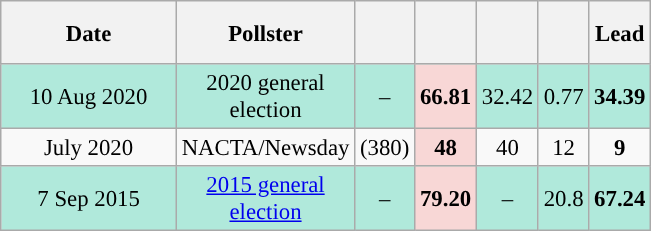<table class="wikitable sortable collapsible" style="text-align:center;font-size:95%;">
<tr style="height:42px;">
<th style="width:110px;">Date</th>
<th style="width:110px;">Pollster</th>
<th data-sort-type="number"></th>
<th class="unsortable" style="background:"><a href='#'></a></th>
<th class="unsortable" style="background:"></th>
<th class="unsortable" style="background:"></th>
<th>Lead</th>
</tr>
<tr style="background:#b0e9db;">
<td>10 Aug 2020</td>
<td>2020 general election</td>
<td>–</td>
<td style="background:#F8D7D6;"><strong>66.81</strong></td>
<td>32.42</td>
<td>0.77</td>
<td style="background:"><strong>34.39</strong></td>
</tr>
<tr>
<td>July 2020</td>
<td>NACTA/Newsday</td>
<td>(380)</td>
<td style="background:#F8D7D6;"><strong>48</strong></td>
<td>40</td>
<td>12</td>
<td style="background:"><strong>9</strong></td>
</tr>
<tr style="background:#b0e9db;">
<td data-sort-value="2015-09-07">7 Sep 2015</td>
<td><a href='#'>2015 general election</a></td>
<td>–</td>
<td style="background:#F8D7D6;"><strong>79.20</strong></td>
<td>–</td>
<td>20.8</td>
<td style="background:"><strong>67.24</strong></td>
</tr>
</table>
